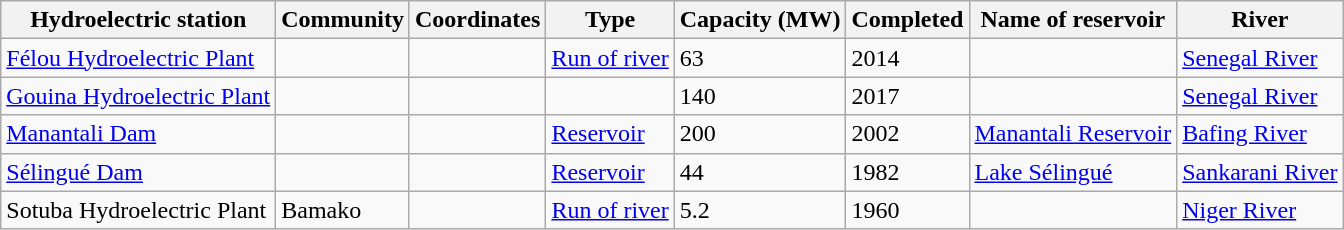<table class="wikitable sortable">
<tr>
<th>Hydroelectric station</th>
<th>Community</th>
<th>Coordinates</th>
<th>Type</th>
<th>Capacity (MW)</th>
<th>Completed</th>
<th>Name of reservoir</th>
<th>River</th>
</tr>
<tr>
<td><a href='#'>Félou Hydroelectric Plant</a></td>
<td></td>
<td></td>
<td><a href='#'>Run of river</a></td>
<td>63</td>
<td>2014</td>
<td></td>
<td><a href='#'>Senegal River</a></td>
</tr>
<tr>
<td><a href='#'>Gouina Hydroelectric Plant</a></td>
<td></td>
<td></td>
<td></td>
<td>140</td>
<td>2017</td>
<td></td>
<td><a href='#'>Senegal River</a></td>
</tr>
<tr>
<td><a href='#'>Manantali Dam</a></td>
<td></td>
<td></td>
<td><a href='#'>Reservoir</a></td>
<td>200</td>
<td>2002</td>
<td><a href='#'>Manantali Reservoir</a></td>
<td><a href='#'>Bafing River</a></td>
</tr>
<tr>
<td><a href='#'>Sélingué Dam</a></td>
<td></td>
<td></td>
<td><a href='#'>Reservoir</a></td>
<td>44</td>
<td>1982</td>
<td><a href='#'>Lake Sélingué</a></td>
<td><a href='#'>Sankarani River</a></td>
</tr>
<tr>
<td>Sotuba Hydroelectric Plant</td>
<td>Bamako</td>
<td></td>
<td><a href='#'>Run of river</a></td>
<td>5.2</td>
<td>1960</td>
<td></td>
<td><a href='#'>Niger River</a></td>
</tr>
</table>
